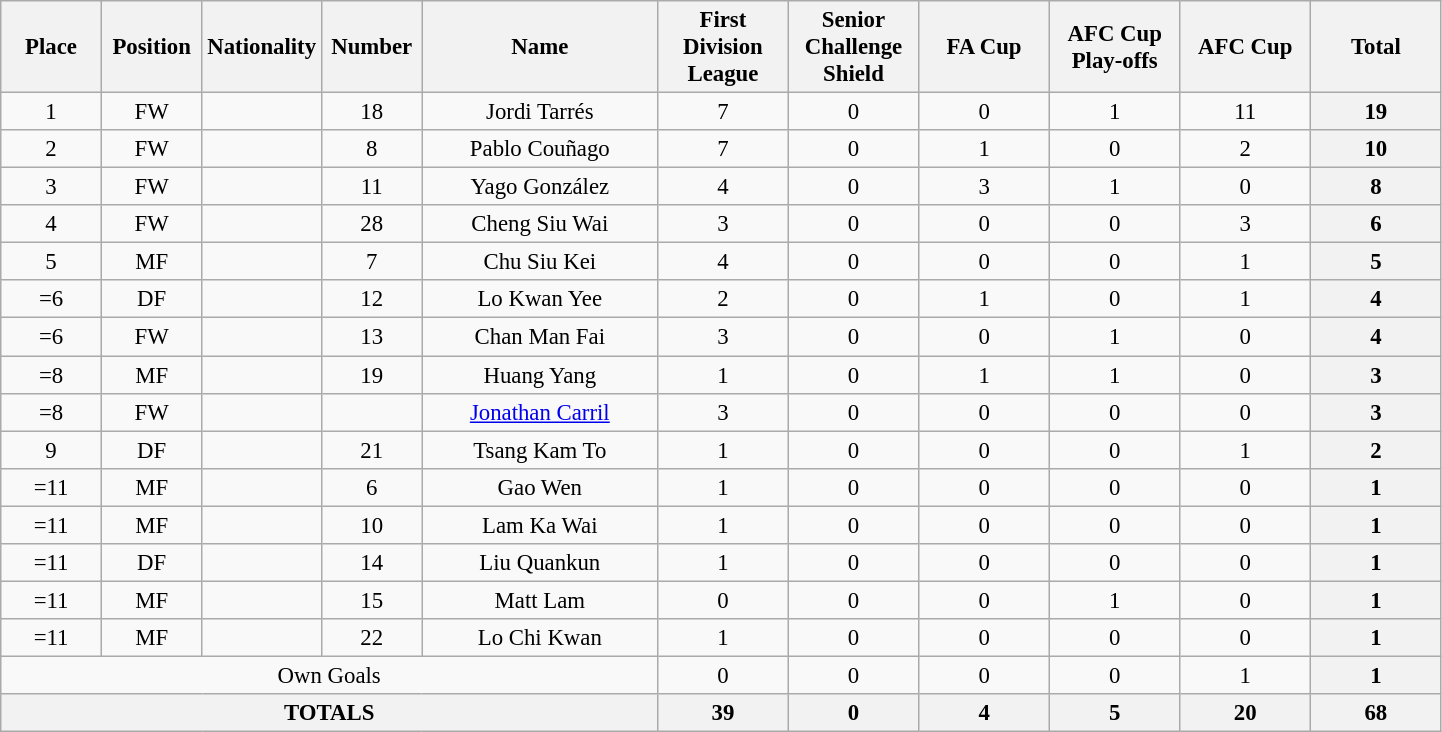<table class="wikitable" style="font-size: 95%; text-align: center;">
<tr>
<th width=60>Place</th>
<th width=60>Position</th>
<th width=60>Nationality</th>
<th width=60>Number</th>
<th width=150>Name</th>
<th width=80>First Division League</th>
<th width=80>Senior Challenge Shield</th>
<th width=80>FA Cup</th>
<th width=80>AFC Cup<br>Play-offs</th>
<th width=80>AFC Cup</th>
<th width=80><strong>Total</strong></th>
</tr>
<tr>
<td>1</td>
<td>FW</td>
<td></td>
<td>18</td>
<td>Jordi Tarrés</td>
<td>7</td>
<td>0</td>
<td>0</td>
<td>1</td>
<td>11</td>
<th>19</th>
</tr>
<tr>
<td>2</td>
<td>FW</td>
<td></td>
<td>8</td>
<td>Pablo Couñago</td>
<td>7</td>
<td>0</td>
<td>1</td>
<td>0</td>
<td>2</td>
<th>10</th>
</tr>
<tr>
<td>3</td>
<td>FW</td>
<td></td>
<td>11</td>
<td>Yago González</td>
<td>4</td>
<td>0</td>
<td>3</td>
<td>1</td>
<td>0</td>
<th>8</th>
</tr>
<tr>
<td>4</td>
<td>FW</td>
<td></td>
<td>28</td>
<td>Cheng Siu Wai</td>
<td>3</td>
<td>0</td>
<td>0</td>
<td>0</td>
<td>3</td>
<th>6</th>
</tr>
<tr>
<td>5</td>
<td>MF</td>
<td></td>
<td>7</td>
<td>Chu Siu Kei</td>
<td>4</td>
<td>0</td>
<td>0</td>
<td>0</td>
<td>1</td>
<th>5</th>
</tr>
<tr>
<td>=6</td>
<td>DF</td>
<td></td>
<td>12</td>
<td>Lo Kwan Yee</td>
<td>2</td>
<td>0</td>
<td>1</td>
<td>0</td>
<td>1</td>
<th>4</th>
</tr>
<tr>
<td>=6</td>
<td>FW</td>
<td></td>
<td>13</td>
<td>Chan Man Fai</td>
<td>3</td>
<td>0</td>
<td>0</td>
<td>1</td>
<td>0</td>
<th>4</th>
</tr>
<tr>
<td>=8</td>
<td>MF</td>
<td></td>
<td>19</td>
<td>Huang Yang</td>
<td>1</td>
<td>0</td>
<td>1</td>
<td>1</td>
<td>0</td>
<th>3</th>
</tr>
<tr>
<td>=8</td>
<td>FW</td>
<td></td>
<td></td>
<td><a href='#'>Jonathan Carril</a></td>
<td>3</td>
<td>0</td>
<td>0</td>
<td>0</td>
<td>0</td>
<th>3</th>
</tr>
<tr>
<td>9</td>
<td>DF</td>
<td></td>
<td>21</td>
<td>Tsang Kam To</td>
<td>1</td>
<td>0</td>
<td>0</td>
<td>0</td>
<td>1</td>
<th>2</th>
</tr>
<tr>
<td>=11</td>
<td>MF</td>
<td></td>
<td>6</td>
<td>Gao Wen</td>
<td>1</td>
<td>0</td>
<td>0</td>
<td>0</td>
<td>0</td>
<th>1</th>
</tr>
<tr>
<td>=11</td>
<td>MF</td>
<td></td>
<td>10</td>
<td>Lam Ka Wai</td>
<td>1</td>
<td>0</td>
<td>0</td>
<td>0</td>
<td>0</td>
<th>1</th>
</tr>
<tr>
<td>=11</td>
<td>DF</td>
<td></td>
<td>14</td>
<td>Liu Quankun</td>
<td>1</td>
<td>0</td>
<td>0</td>
<td>0</td>
<td>0</td>
<th>1</th>
</tr>
<tr>
<td>=11</td>
<td>MF</td>
<td></td>
<td>15</td>
<td>Matt Lam</td>
<td>0</td>
<td>0</td>
<td>0</td>
<td>1</td>
<td>0</td>
<th>1</th>
</tr>
<tr>
<td>=11</td>
<td>MF</td>
<td></td>
<td>22</td>
<td>Lo Chi Kwan</td>
<td>1</td>
<td>0</td>
<td>0</td>
<td>0</td>
<td>0</td>
<th>1</th>
</tr>
<tr>
<td colspan=5>Own Goals</td>
<td>0</td>
<td>0</td>
<td>0</td>
<td>0</td>
<td>1</td>
<th>1</th>
</tr>
<tr>
<th colspan=5>TOTALS</th>
<th>39</th>
<th>0</th>
<th>4</th>
<th>5</th>
<th>20</th>
<th>68</th>
</tr>
</table>
